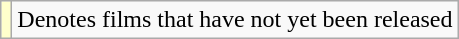<table class="wikitable sortable">
<tr>
<td style="background:#FFFFCC;"></td>
<td>Denotes films that have not yet been released</td>
</tr>
</table>
